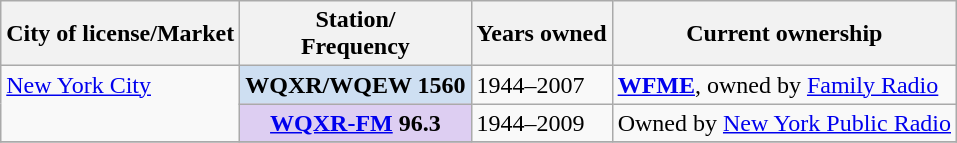<table class="wikitable">
<tr>
<th>City of license/Market</th>
<th>Station/<br>Frequency</th>
<th>Years owned</th>
<th>Current ownership</th>
</tr>
<tr style="vertical-align: top; text-align: left;">
<td rowspan="2"><a href='#'>New York City</a></td>
<th style="background: #cedff2">WQXR/WQEW 1560</th>
<td>1944–2007</td>
<td><strong><a href='#'>WFME</a></strong>, owned by <a href='#'>Family Radio</a></td>
</tr>
<tr style="vertical-align: top; text-align: left;">
<th style="background: #ddcef2"><a href='#'>WQXR-FM</a> 96.3</th>
<td>1944–2009</td>
<td>Owned by <a href='#'>New York Public Radio</a></td>
</tr>
<tr style="vertical-align: top; text-align: left;">
</tr>
</table>
